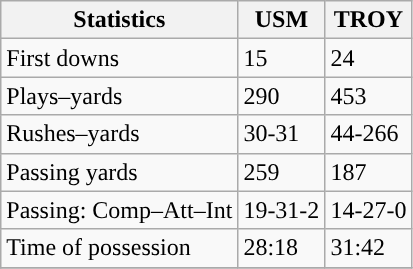<table class="wikitable" style="float: left;">
<tr>
<th>Statistics</th>
<th>USM</th>
<th>TROY</th>
</tr>
<tr>
<td>First downs</td>
<td>15</td>
<td>24</td>
</tr>
<tr>
<td>Plays–yards</td>
<td>290</td>
<td>453</td>
</tr>
<tr>
<td>Rushes–yards</td>
<td>30-31</td>
<td>44-266</td>
</tr>
<tr>
<td>Passing yards</td>
<td>259</td>
<td>187</td>
</tr>
<tr>
<td>Passing: Comp–Att–Int</td>
<td>19-31-2</td>
<td>14-27-0</td>
</tr>
<tr>
<td>Time of possession</td>
<td>28:18</td>
<td>31:42</td>
</tr>
<tr>
</tr>
</table>
